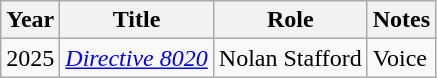<table class="wikitable sortable">
<tr>
<th>Year</th>
<th>Title</th>
<th>Role</th>
<th class="unsortable">Notes</th>
</tr>
<tr>
<td>2025</td>
<td><em><a href='#'>Directive 8020</a></em></td>
<td>Nolan Stafford</td>
<td>Voice</td>
</tr>
</table>
